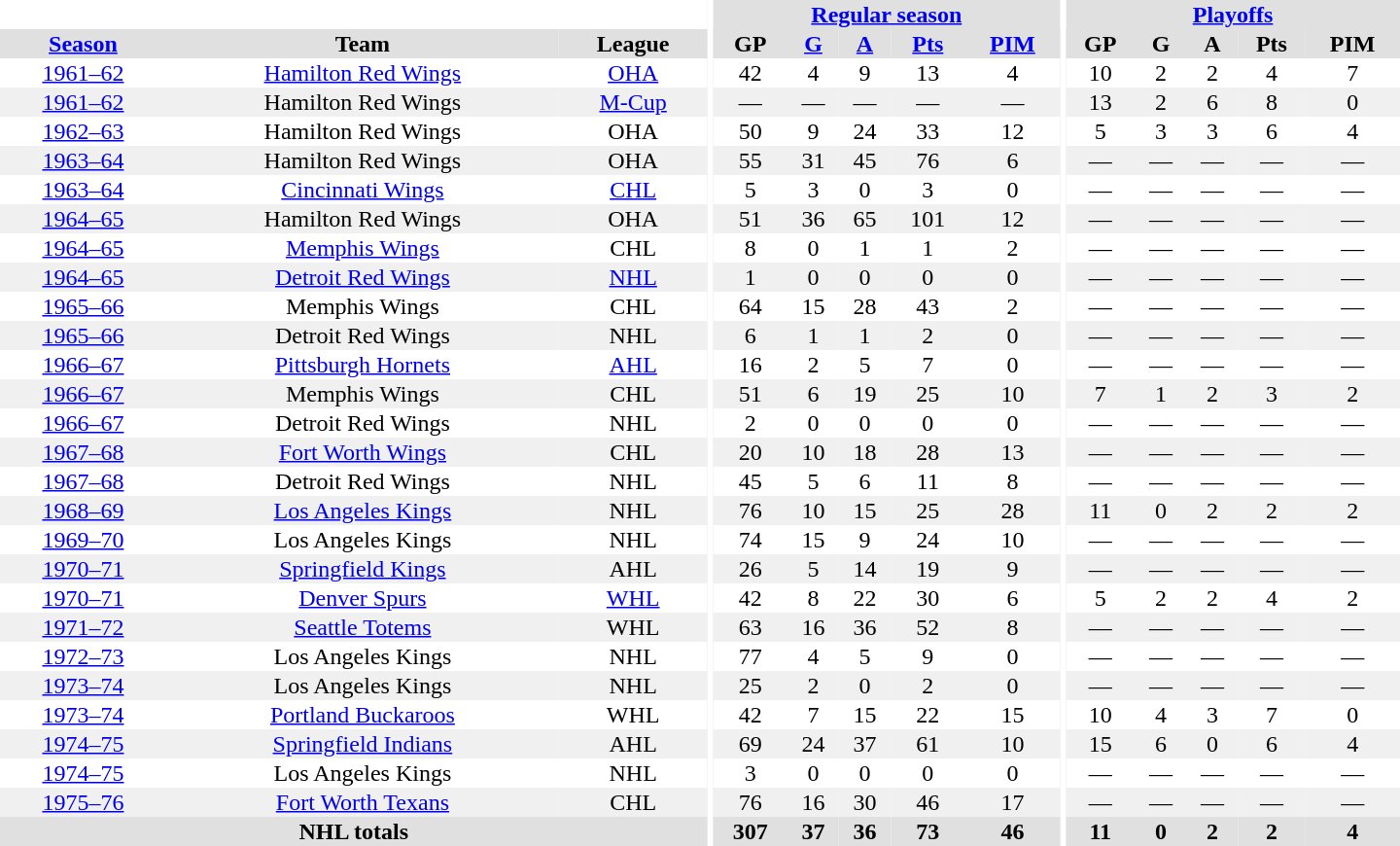<table border="0" cellpadding="1" cellspacing="0" style="text-align:center; width:60em">
<tr bgcolor="#e0e0e0">
<th colspan="3" bgcolor="#ffffff"></th>
<th rowspan="100" bgcolor="#ffffff"></th>
<th colspan="5"><a href='#'>Regular season</a></th>
<th rowspan="100" bgcolor="#ffffff"></th>
<th colspan="5"><a href='#'>Playoffs</a></th>
</tr>
<tr bgcolor="#e0e0e0">
<th><a href='#'>Season</a></th>
<th>Team</th>
<th>League</th>
<th>GP</th>
<th><a href='#'>G</a></th>
<th><a href='#'>A</a></th>
<th><a href='#'>Pts</a></th>
<th><a href='#'>PIM</a></th>
<th>GP</th>
<th>G</th>
<th>A</th>
<th>Pts</th>
<th>PIM</th>
</tr>
<tr>
<td><a href='#'>1961–62</a></td>
<td><a href='#'>Hamilton Red Wings</a></td>
<td><a href='#'>OHA</a></td>
<td>42</td>
<td>4</td>
<td>9</td>
<td>13</td>
<td>4</td>
<td>10</td>
<td>2</td>
<td>2</td>
<td>4</td>
<td>7</td>
</tr>
<tr bgcolor="#f0f0f0">
<td><a href='#'>1961–62</a></td>
<td>Hamilton Red Wings</td>
<td><a href='#'>M-Cup</a></td>
<td>—</td>
<td>—</td>
<td>—</td>
<td>—</td>
<td>—</td>
<td>13</td>
<td>2</td>
<td>6</td>
<td>8</td>
<td>0</td>
</tr>
<tr>
<td><a href='#'>1962–63</a></td>
<td>Hamilton Red Wings</td>
<td>OHA</td>
<td>50</td>
<td>9</td>
<td>24</td>
<td>33</td>
<td>12</td>
<td>5</td>
<td>3</td>
<td>3</td>
<td>6</td>
<td>4</td>
</tr>
<tr bgcolor="#f0f0f0">
<td><a href='#'>1963–64</a></td>
<td>Hamilton Red Wings</td>
<td>OHA</td>
<td>55</td>
<td>31</td>
<td>45</td>
<td>76</td>
<td>6</td>
<td>—</td>
<td>—</td>
<td>—</td>
<td>—</td>
<td>—</td>
</tr>
<tr>
<td><a href='#'>1963–64</a></td>
<td><a href='#'>Cincinnati Wings</a></td>
<td><a href='#'>CHL</a></td>
<td>5</td>
<td>3</td>
<td>0</td>
<td>3</td>
<td>0</td>
<td>—</td>
<td>—</td>
<td>—</td>
<td>—</td>
<td>—</td>
</tr>
<tr bgcolor="#f0f0f0">
<td><a href='#'>1964–65</a></td>
<td>Hamilton Red Wings</td>
<td>OHA</td>
<td>51</td>
<td>36</td>
<td>65</td>
<td>101</td>
<td>12</td>
<td>—</td>
<td>—</td>
<td>—</td>
<td>—</td>
<td>—</td>
</tr>
<tr>
<td><a href='#'>1964–65</a></td>
<td><a href='#'>Memphis Wings</a></td>
<td>CHL</td>
<td>8</td>
<td>0</td>
<td>1</td>
<td>1</td>
<td>2</td>
<td>—</td>
<td>—</td>
<td>—</td>
<td>—</td>
<td>—</td>
</tr>
<tr bgcolor="#f0f0f0">
<td><a href='#'>1964–65</a></td>
<td><a href='#'>Detroit Red Wings</a></td>
<td><a href='#'>NHL</a></td>
<td>1</td>
<td>0</td>
<td>0</td>
<td>0</td>
<td>0</td>
<td>—</td>
<td>—</td>
<td>—</td>
<td>—</td>
<td>—</td>
</tr>
<tr>
<td><a href='#'>1965–66</a></td>
<td>Memphis Wings</td>
<td>CHL</td>
<td>64</td>
<td>15</td>
<td>28</td>
<td>43</td>
<td>2</td>
<td>—</td>
<td>—</td>
<td>—</td>
<td>—</td>
<td>—</td>
</tr>
<tr bgcolor="#f0f0f0">
<td><a href='#'>1965–66</a></td>
<td>Detroit Red Wings</td>
<td>NHL</td>
<td>6</td>
<td>1</td>
<td>1</td>
<td>2</td>
<td>0</td>
<td>—</td>
<td>—</td>
<td>—</td>
<td>—</td>
<td>—</td>
</tr>
<tr>
<td><a href='#'>1966–67</a></td>
<td><a href='#'>Pittsburgh Hornets</a></td>
<td><a href='#'>AHL</a></td>
<td>16</td>
<td>2</td>
<td>5</td>
<td>7</td>
<td>0</td>
<td>—</td>
<td>—</td>
<td>—</td>
<td>—</td>
<td>—</td>
</tr>
<tr bgcolor="#f0f0f0">
<td><a href='#'>1966–67</a></td>
<td>Memphis Wings</td>
<td>CHL</td>
<td>51</td>
<td>6</td>
<td>19</td>
<td>25</td>
<td>10</td>
<td>7</td>
<td>1</td>
<td>2</td>
<td>3</td>
<td>2</td>
</tr>
<tr>
<td><a href='#'>1966–67</a></td>
<td>Detroit Red Wings</td>
<td>NHL</td>
<td>2</td>
<td>0</td>
<td>0</td>
<td>0</td>
<td>0</td>
<td>—</td>
<td>—</td>
<td>—</td>
<td>—</td>
<td>—</td>
</tr>
<tr bgcolor="#f0f0f0">
<td><a href='#'>1967–68</a></td>
<td><a href='#'>Fort Worth Wings</a></td>
<td>CHL</td>
<td>20</td>
<td>10</td>
<td>18</td>
<td>28</td>
<td>13</td>
<td>—</td>
<td>—</td>
<td>—</td>
<td>—</td>
<td>—</td>
</tr>
<tr>
<td><a href='#'>1967–68</a></td>
<td>Detroit Red Wings</td>
<td>NHL</td>
<td>45</td>
<td>5</td>
<td>6</td>
<td>11</td>
<td>8</td>
<td>—</td>
<td>—</td>
<td>—</td>
<td>—</td>
<td>—</td>
</tr>
<tr bgcolor="#f0f0f0">
<td><a href='#'>1968–69</a></td>
<td><a href='#'>Los Angeles Kings</a></td>
<td>NHL</td>
<td>76</td>
<td>10</td>
<td>15</td>
<td>25</td>
<td>28</td>
<td>11</td>
<td>0</td>
<td>2</td>
<td>2</td>
<td>2</td>
</tr>
<tr>
<td><a href='#'>1969–70</a></td>
<td>Los Angeles Kings</td>
<td>NHL</td>
<td>74</td>
<td>15</td>
<td>9</td>
<td>24</td>
<td>10</td>
<td>—</td>
<td>—</td>
<td>—</td>
<td>—</td>
<td>—</td>
</tr>
<tr bgcolor="#f0f0f0">
<td><a href='#'>1970–71</a></td>
<td><a href='#'>Springfield Kings</a></td>
<td>AHL</td>
<td>26</td>
<td>5</td>
<td>14</td>
<td>19</td>
<td>9</td>
<td>—</td>
<td>—</td>
<td>—</td>
<td>—</td>
<td>—</td>
</tr>
<tr>
<td><a href='#'>1970–71</a></td>
<td><a href='#'>Denver Spurs</a></td>
<td><a href='#'>WHL</a></td>
<td>42</td>
<td>8</td>
<td>22</td>
<td>30</td>
<td>6</td>
<td>5</td>
<td>2</td>
<td>2</td>
<td>4</td>
<td>2</td>
</tr>
<tr bgcolor="#f0f0f0">
<td><a href='#'>1971–72</a></td>
<td><a href='#'>Seattle Totems</a></td>
<td>WHL</td>
<td>63</td>
<td>16</td>
<td>36</td>
<td>52</td>
<td>8</td>
<td>—</td>
<td>—</td>
<td>—</td>
<td>—</td>
<td>—</td>
</tr>
<tr>
<td><a href='#'>1972–73</a></td>
<td>Los Angeles Kings</td>
<td>NHL</td>
<td>77</td>
<td>4</td>
<td>5</td>
<td>9</td>
<td>0</td>
<td>—</td>
<td>—</td>
<td>—</td>
<td>—</td>
<td>—</td>
</tr>
<tr bgcolor="#f0f0f0">
<td><a href='#'>1973–74</a></td>
<td>Los Angeles Kings</td>
<td>NHL</td>
<td>25</td>
<td>2</td>
<td>0</td>
<td>2</td>
<td>0</td>
<td>—</td>
<td>—</td>
<td>—</td>
<td>—</td>
<td>—</td>
</tr>
<tr>
<td><a href='#'>1973–74</a></td>
<td><a href='#'>Portland Buckaroos</a></td>
<td>WHL</td>
<td>42</td>
<td>7</td>
<td>15</td>
<td>22</td>
<td>15</td>
<td>10</td>
<td>4</td>
<td>3</td>
<td>7</td>
<td>0</td>
</tr>
<tr bgcolor="#f0f0f0">
<td><a href='#'>1974–75</a></td>
<td><a href='#'>Springfield Indians</a></td>
<td>AHL</td>
<td>69</td>
<td>24</td>
<td>37</td>
<td>61</td>
<td>10</td>
<td>15</td>
<td>6</td>
<td>0</td>
<td>6</td>
<td>4</td>
</tr>
<tr>
<td><a href='#'>1974–75</a></td>
<td>Los Angeles Kings</td>
<td>NHL</td>
<td>3</td>
<td>0</td>
<td>0</td>
<td>0</td>
<td>0</td>
<td>—</td>
<td>—</td>
<td>—</td>
<td>—</td>
<td>—</td>
</tr>
<tr bgcolor="#f0f0f0">
<td><a href='#'>1975–76</a></td>
<td><a href='#'>Fort Worth Texans</a></td>
<td>CHL</td>
<td>76</td>
<td>16</td>
<td>30</td>
<td>46</td>
<td>17</td>
<td>—</td>
<td>—</td>
<td>—</td>
<td>—</td>
<td>—</td>
</tr>
<tr bgcolor="#e0e0e0">
<th colspan="3">NHL totals</th>
<th>307</th>
<th>37</th>
<th>36</th>
<th>73</th>
<th>46</th>
<th>11</th>
<th>0</th>
<th>2</th>
<th>2</th>
<th>4</th>
</tr>
</table>
